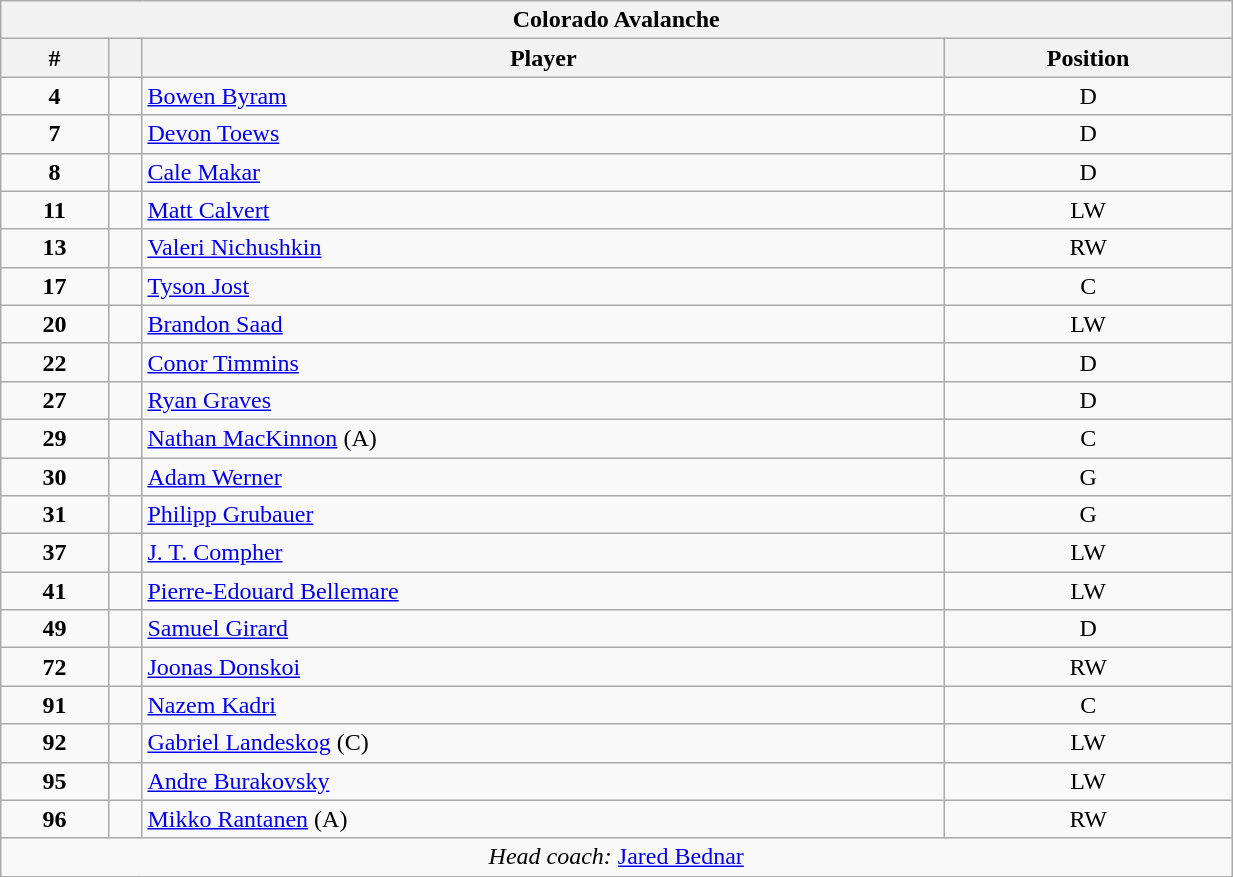<table class="wikitable" style="width:65%; text-align:center;">
<tr>
<th colspan=4>Colorado Avalanche</th>
</tr>
<tr>
<th>#</th>
<th></th>
<th>Player</th>
<th>Position</th>
</tr>
<tr>
<td><strong>4</strong></td>
<td align=center></td>
<td align=left><a href='#'>Bowen Byram</a></td>
<td>D</td>
</tr>
<tr>
<td><strong>7</strong></td>
<td align=center></td>
<td align=left><a href='#'>Devon Toews</a></td>
<td>D</td>
</tr>
<tr>
<td><strong>8</strong></td>
<td align=center></td>
<td align=left><a href='#'>Cale Makar</a></td>
<td>D</td>
</tr>
<tr>
<td><strong>11</strong></td>
<td align=center></td>
<td align=left><a href='#'>Matt Calvert</a></td>
<td>LW</td>
</tr>
<tr>
<td><strong>13</strong></td>
<td align=center></td>
<td align=left><a href='#'>Valeri Nichushkin</a></td>
<td>RW</td>
</tr>
<tr>
<td><strong>17</strong></td>
<td align=center></td>
<td align=left><a href='#'>Tyson Jost</a></td>
<td>C</td>
</tr>
<tr>
<td><strong>20</strong></td>
<td align=center></td>
<td align=left><a href='#'>Brandon Saad</a></td>
<td>LW</td>
</tr>
<tr>
<td><strong>22</strong></td>
<td align=center></td>
<td align=left><a href='#'>Conor Timmins</a></td>
<td>D</td>
</tr>
<tr>
<td><strong>27</strong></td>
<td align=center></td>
<td align=left><a href='#'>Ryan Graves</a></td>
<td>D</td>
</tr>
<tr>
<td><strong>29</strong></td>
<td align=center></td>
<td align=left><a href='#'>Nathan MacKinnon</a> (A)</td>
<td>C</td>
</tr>
<tr>
<td><strong>30</strong></td>
<td align=center></td>
<td align=left><a href='#'>Adam Werner</a></td>
<td>G</td>
</tr>
<tr>
<td><strong>31</strong></td>
<td align=center></td>
<td align=left><a href='#'>Philipp Grubauer</a></td>
<td>G</td>
</tr>
<tr>
<td><strong>37</strong></td>
<td align=center></td>
<td align=left><a href='#'>J. T. Compher</a></td>
<td>LW</td>
</tr>
<tr>
<td><strong>41</strong></td>
<td align=center></td>
<td align=left><a href='#'>Pierre-Edouard Bellemare</a></td>
<td>LW</td>
</tr>
<tr>
<td><strong>49</strong></td>
<td align=center></td>
<td align=left><a href='#'>Samuel Girard</a></td>
<td>D</td>
</tr>
<tr>
<td><strong>72</strong></td>
<td align=center></td>
<td align=left><a href='#'>Joonas Donskoi</a></td>
<td>RW</td>
</tr>
<tr>
<td><strong>91</strong></td>
<td align=center></td>
<td align=left><a href='#'>Nazem Kadri</a></td>
<td>C</td>
</tr>
<tr>
<td><strong>92</strong></td>
<td align=center></td>
<td align=left><a href='#'>Gabriel Landeskog</a> (C)</td>
<td>LW</td>
</tr>
<tr>
<td><strong>95</strong></td>
<td align=center></td>
<td align=left><a href='#'>Andre Burakovsky</a></td>
<td>LW</td>
</tr>
<tr>
<td><strong>96</strong></td>
<td align=center></td>
<td align=left><a href='#'>Mikko Rantanen</a> (A)</td>
<td>RW</td>
</tr>
<tr>
<td colspan=4><em>Head coach:</em>  <a href='#'>Jared Bednar</a></td>
</tr>
</table>
